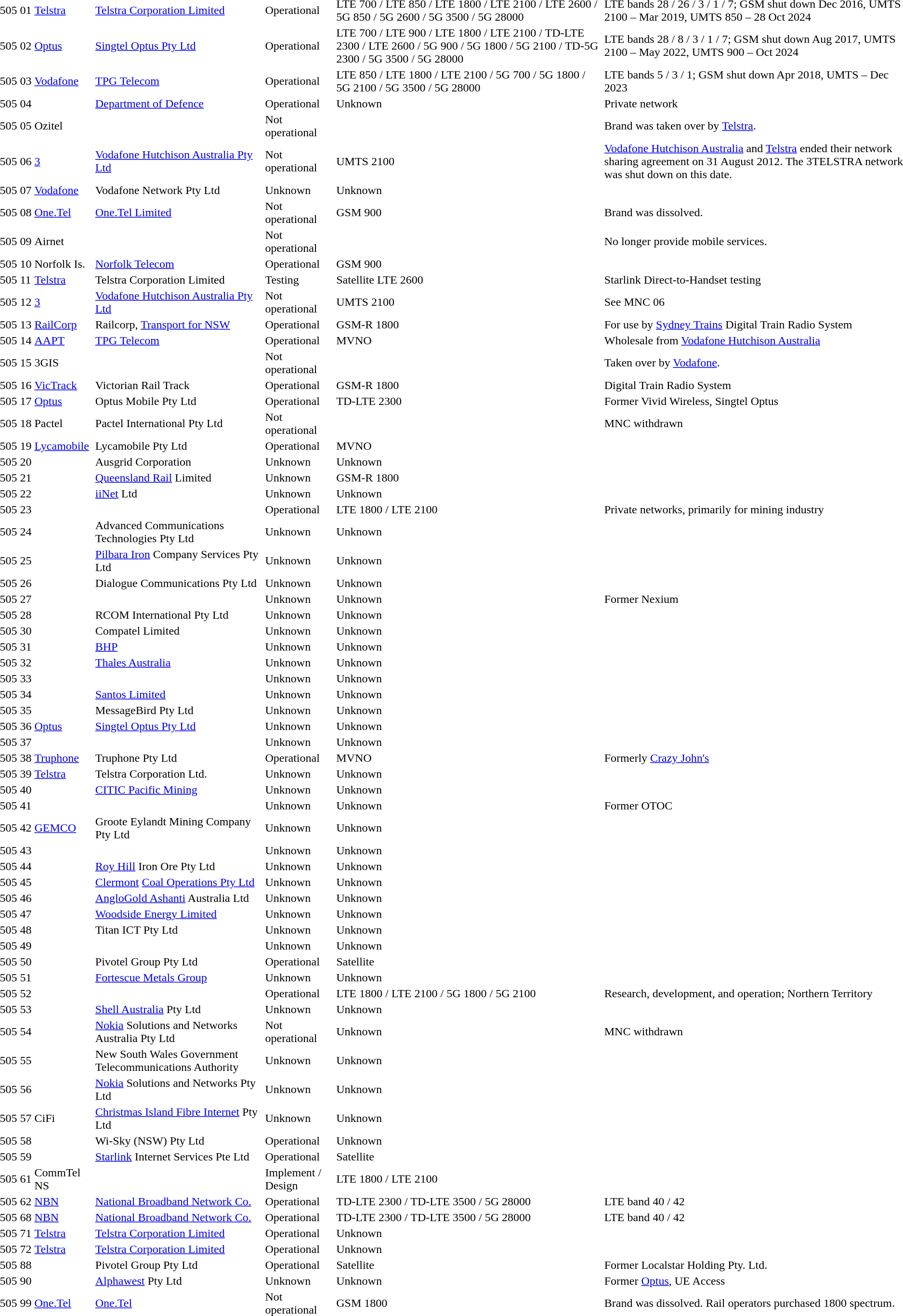<table>
<tr>
<td>505</td>
<td>01</td>
<td><a href='#'>Telstra</a></td>
<td><a href='#'>Telstra Corporation Limited</a></td>
<td>Operational</td>
<td>LTE 700 / LTE 850 / LTE 1800 / LTE 2100 / LTE 2600 / 5G 850 / 5G 2600 / 5G 3500 / 5G 28000</td>
<td>LTE bands 28 / 26 / 3 / 1 / 7; GSM shut down Dec 2016, UMTS 2100 – Mar 2019, UMTS 850 – 28 Oct 2024</td>
</tr>
<tr>
<td>505</td>
<td>02</td>
<td><a href='#'>Optus</a></td>
<td><a href='#'>Singtel Optus Pty Ltd</a></td>
<td>Operational</td>
<td>LTE 700 / LTE 900 / LTE 1800 / LTE 2100 / TD-LTE 2300 / LTE 2600 / 5G 900 / 5G 1800 / 5G 2100 / TD-5G 2300 / 5G 3500 / 5G 28000</td>
<td>LTE bands 28 / 8 / 3 / 1 / 7; GSM shut down Aug 2017, UMTS 2100 – May 2022, UMTS 900 – Oct 2024</td>
</tr>
<tr>
<td>505</td>
<td>03</td>
<td><a href='#'>Vodafone</a></td>
<td><a href='#'>TPG Telecom</a></td>
<td>Operational</td>
<td>LTE 850 / LTE 1800 / LTE 2100 / 5G 700 / 5G 1800 / 5G 2100 / 5G 3500 / 5G 28000</td>
<td>LTE bands 5 / 3 / 1; GSM shut down Apr 2018, UMTS – Dec 2023</td>
</tr>
<tr>
<td>505</td>
<td>04</td>
<td></td>
<td><a href='#'>Department of Defence</a></td>
<td>Operational</td>
<td>Unknown</td>
<td>Private network</td>
</tr>
<tr>
<td>505</td>
<td>05</td>
<td>Ozitel</td>
<td></td>
<td>Not operational</td>
<td></td>
<td>Brand was taken over by <a href='#'>Telstra</a>.</td>
</tr>
<tr>
<td>505</td>
<td>06</td>
<td><a href='#'>3</a></td>
<td><a href='#'>Vodafone Hutchison Australia Pty Ltd</a></td>
<td>Not operational</td>
<td>UMTS 2100</td>
<td><a href='#'>Vodafone Hutchison Australia</a> and <a href='#'>Telstra</a> ended their network sharing agreement on 31 August 2012. The 3TELSTRA network was shut down on this date.</td>
</tr>
<tr>
<td>505</td>
<td>07</td>
<td><a href='#'>Vodafone</a></td>
<td>Vodafone Network Pty Ltd</td>
<td>Unknown</td>
<td>Unknown</td>
<td></td>
</tr>
<tr>
<td>505</td>
<td>08</td>
<td><a href='#'>One.Tel</a></td>
<td><a href='#'>One.Tel Limited</a></td>
<td>Not operational</td>
<td>GSM 900</td>
<td>Brand was dissolved.</td>
</tr>
<tr>
<td>505</td>
<td>09</td>
<td>Airnet</td>
<td></td>
<td>Not operational</td>
<td></td>
<td>No longer provide mobile services.</td>
</tr>
<tr>
<td>505</td>
<td>10</td>
<td>Norfolk Is.</td>
<td><a href='#'>Norfolk Telecom</a></td>
<td>Operational</td>
<td>GSM 900</td>
<td></td>
</tr>
<tr>
<td>505</td>
<td>11</td>
<td><a href='#'>Telstra</a></td>
<td>Telstra Corporation Limited</td>
<td>Testing</td>
<td>Satellite LTE 2600</td>
<td> Starlink Direct-to-Handset testing</td>
</tr>
<tr>
<td>505</td>
<td>12</td>
<td><a href='#'>3</a></td>
<td><a href='#'>Vodafone Hutchison Australia Pty Ltd</a></td>
<td>Not operational</td>
<td>UMTS 2100</td>
<td>See MNC 06</td>
</tr>
<tr>
<td>505</td>
<td>13</td>
<td><a href='#'>RailCorp</a></td>
<td>Railcorp, <a href='#'>Transport for NSW</a></td>
<td>Operational</td>
<td>GSM-R 1800</td>
<td>For use by <a href='#'>Sydney Trains</a> Digital Train Radio System</td>
</tr>
<tr>
<td>505</td>
<td>14</td>
<td><a href='#'>AAPT</a></td>
<td><a href='#'>TPG Telecom</a></td>
<td>Operational</td>
<td>MVNO</td>
<td>Wholesale from <a href='#'>Vodafone Hutchison Australia</a></td>
</tr>
<tr>
<td>505</td>
<td>15</td>
<td>3GIS</td>
<td></td>
<td>Not operational</td>
<td></td>
<td>Taken over by <a href='#'>Vodafone</a>.</td>
</tr>
<tr>
<td>505</td>
<td>16</td>
<td><a href='#'>VicTrack</a></td>
<td>Victorian Rail Track</td>
<td>Operational</td>
<td>GSM-R 1800</td>
<td>Digital Train Radio System</td>
</tr>
<tr>
<td>505</td>
<td>17</td>
<td><a href='#'>Optus</a></td>
<td>Optus Mobile Pty Ltd</td>
<td>Operational</td>
<td>TD-LTE 2300</td>
<td>Former Vivid Wireless, Singtel Optus</td>
</tr>
<tr>
<td>505</td>
<td>18</td>
<td>Pactel</td>
<td>Pactel International Pty Ltd</td>
<td>Not operational</td>
<td></td>
<td>MNC withdrawn</td>
</tr>
<tr>
<td>505</td>
<td>19</td>
<td><a href='#'>Lycamobile</a></td>
<td>Lycamobile Pty Ltd</td>
<td>Operational</td>
<td>MVNO</td>
<td></td>
</tr>
<tr>
<td>505</td>
<td>20</td>
<td></td>
<td>Ausgrid Corporation</td>
<td>Unknown</td>
<td>Unknown</td>
<td></td>
</tr>
<tr>
<td>505</td>
<td>21</td>
<td></td>
<td><a href='#'>Queensland Rail</a> Limited</td>
<td>Unknown</td>
<td>GSM-R 1800</td>
<td></td>
</tr>
<tr>
<td>505</td>
<td>22</td>
<td></td>
<td><a href='#'>iiNet</a> Ltd</td>
<td>Unknown</td>
<td>Unknown</td>
<td></td>
</tr>
<tr>
<td>505</td>
<td>23</td>
<td></td>
<td></td>
<td>Operational</td>
<td>LTE 1800 / LTE 2100</td>
<td>Private networks, primarily for mining industry</td>
</tr>
<tr>
<td>505</td>
<td>24</td>
<td></td>
<td>Advanced Communications Technologies Pty Ltd</td>
<td>Unknown</td>
<td>Unknown</td>
<td></td>
</tr>
<tr>
<td>505</td>
<td>25</td>
<td></td>
<td><a href='#'>Pilbara Iron</a> Company Services Pty Ltd</td>
<td>Unknown</td>
<td>Unknown</td>
<td></td>
</tr>
<tr>
<td>505</td>
<td>26</td>
<td></td>
<td>Dialogue Communications Pty Ltd</td>
<td>Unknown</td>
<td>Unknown</td>
<td></td>
</tr>
<tr>
<td>505</td>
<td>27</td>
<td></td>
<td></td>
<td>Unknown</td>
<td>Unknown</td>
<td>Former Nexium</td>
</tr>
<tr>
<td>505</td>
<td>28</td>
<td></td>
<td>RCOM International Pty Ltd</td>
<td>Unknown</td>
<td>Unknown</td>
<td></td>
</tr>
<tr>
<td>505</td>
<td>30</td>
<td></td>
<td>Compatel Limited</td>
<td>Unknown</td>
<td>Unknown</td>
<td></td>
</tr>
<tr>
<td>505</td>
<td>31</td>
<td></td>
<td><a href='#'>BHP</a></td>
<td>Unknown</td>
<td>Unknown</td>
<td></td>
</tr>
<tr>
<td>505</td>
<td>32</td>
<td></td>
<td><a href='#'>Thales Australia</a></td>
<td>Unknown</td>
<td>Unknown</td>
<td></td>
</tr>
<tr>
<td>505</td>
<td>33</td>
<td></td>
<td></td>
<td>Unknown</td>
<td>Unknown</td>
<td></td>
</tr>
<tr>
<td>505</td>
<td>34</td>
<td></td>
<td><a href='#'>Santos Limited</a></td>
<td>Unknown</td>
<td>Unknown</td>
<td></td>
</tr>
<tr>
<td>505</td>
<td>35</td>
<td></td>
<td>MessageBird Pty Ltd</td>
<td>Unknown</td>
<td>Unknown</td>
<td></td>
</tr>
<tr>
<td>505</td>
<td>36</td>
<td><a href='#'>Optus</a></td>
<td><a href='#'>Singtel Optus Pty Ltd</a></td>
<td>Unknown</td>
<td>Unknown</td>
<td></td>
</tr>
<tr>
<td>505</td>
<td>37</td>
<td></td>
<td></td>
<td>Unknown</td>
<td>Unknown</td>
<td></td>
</tr>
<tr>
<td>505</td>
<td>38</td>
<td><a href='#'>Truphone</a></td>
<td>Truphone Pty Ltd</td>
<td>Operational</td>
<td>MVNO</td>
<td>Formerly <a href='#'>Crazy John's</a></td>
</tr>
<tr>
<td>505</td>
<td>39</td>
<td><a href='#'>Telstra</a></td>
<td>Telstra Corporation Ltd.</td>
<td>Unknown</td>
<td>Unknown</td>
<td></td>
</tr>
<tr>
<td>505</td>
<td>40</td>
<td></td>
<td><a href='#'>CITIC Pacific Mining</a></td>
<td>Unknown</td>
<td>Unknown</td>
<td></td>
</tr>
<tr>
<td>505</td>
<td>41</td>
<td></td>
<td></td>
<td>Unknown</td>
<td>Unknown</td>
<td>Former OTOC</td>
</tr>
<tr>
<td>505</td>
<td>42</td>
<td><a href='#'>GEMCO</a></td>
<td>Groote Eylandt Mining Company Pty Ltd</td>
<td>Unknown</td>
<td>Unknown</td>
<td></td>
</tr>
<tr>
<td>505</td>
<td>43</td>
<td></td>
<td></td>
<td>Unknown</td>
<td>Unknown</td>
<td></td>
</tr>
<tr>
<td>505</td>
<td>44</td>
<td></td>
<td><a href='#'>Roy Hill</a> Iron Ore Pty Ltd</td>
<td>Unknown</td>
<td>Unknown</td>
<td></td>
</tr>
<tr>
<td>505</td>
<td>45</td>
<td></td>
<td><a href='#'>Clermont</a> <a href='#'>Coal Operations Pty Ltd</a></td>
<td>Unknown</td>
<td>Unknown</td>
<td></td>
</tr>
<tr>
<td>505</td>
<td>46</td>
<td></td>
<td><a href='#'>AngloGold Ashanti</a> Australia Ltd</td>
<td>Unknown</td>
<td>Unknown</td>
<td></td>
</tr>
<tr>
<td>505</td>
<td>47</td>
<td></td>
<td><a href='#'>Woodside Energy Limited</a></td>
<td>Unknown</td>
<td>Unknown</td>
<td></td>
</tr>
<tr>
<td>505</td>
<td>48</td>
<td></td>
<td>Titan ICT Pty Ltd</td>
<td>Unknown</td>
<td>Unknown</td>
<td></td>
</tr>
<tr>
<td>505</td>
<td>49</td>
<td></td>
<td></td>
<td>Unknown</td>
<td>Unknown</td>
<td></td>
</tr>
<tr>
<td>505</td>
<td>50</td>
<td></td>
<td>Pivotel Group Pty Ltd</td>
<td>Operational</td>
<td>Satellite</td>
<td></td>
</tr>
<tr>
<td>505</td>
<td>51</td>
<td></td>
<td><a href='#'>Fortescue Metals Group</a></td>
<td>Unknown</td>
<td>Unknown</td>
<td></td>
</tr>
<tr>
<td>505</td>
<td>52</td>
<td></td>
<td></td>
<td>Operational</td>
<td>LTE 1800 / LTE 2100 / 5G 1800 / 5G 2100</td>
<td>Research, development, and operation; Northern Territory</td>
</tr>
<tr>
<td>505</td>
<td>53</td>
<td></td>
<td><a href='#'>Shell Australia</a> Pty Ltd</td>
<td>Unknown</td>
<td>Unknown</td>
<td></td>
</tr>
<tr>
<td>505</td>
<td>54</td>
<td></td>
<td><a href='#'>Nokia</a> Solutions and Networks Australia Pty Ltd</td>
<td>Not operational</td>
<td>Unknown</td>
<td> MNC withdrawn</td>
</tr>
<tr>
<td>505</td>
<td>55</td>
<td></td>
<td>New South Wales Government Telecommunications Authority</td>
<td>Unknown</td>
<td>Unknown</td>
<td></td>
</tr>
<tr>
<td>505</td>
<td>56</td>
<td></td>
<td><a href='#'>Nokia</a> Solutions and Networks Pty Ltd</td>
<td>Unknown</td>
<td>Unknown</td>
<td></td>
</tr>
<tr>
<td>505</td>
<td>57</td>
<td>CiFi</td>
<td><a href='#'>Christmas Island Fibre Internet</a> Pty Ltd</td>
<td>Unknown</td>
<td>Unknown</td>
<td></td>
</tr>
<tr>
<td>505</td>
<td>58</td>
<td></td>
<td>Wi-Sky (NSW) Pty Ltd</td>
<td>Operational</td>
<td>Unknown</td>
<td></td>
</tr>
<tr>
<td>505</td>
<td>59</td>
<td></td>
<td><a href='#'>Starlink</a> Internet Services Pte Ltd</td>
<td>Operational</td>
<td>Satellite</td>
<td></td>
</tr>
<tr>
<td>505</td>
<td>61</td>
<td>CommTel NS</td>
<td></td>
<td>Implement / Design</td>
<td>LTE 1800 / LTE 2100</td>
<td></td>
</tr>
<tr>
<td>505</td>
<td>62</td>
<td><a href='#'>NBN</a></td>
<td><a href='#'>National Broadband Network Co.</a></td>
<td>Operational</td>
<td>TD-LTE 2300 / TD-LTE 3500 / 5G 28000</td>
<td>LTE band 40 / 42</td>
</tr>
<tr>
<td>505</td>
<td>68</td>
<td><a href='#'>NBN</a></td>
<td><a href='#'>National Broadband Network Co.</a></td>
<td>Operational</td>
<td>TD-LTE 2300 / TD-LTE 3500 / 5G 28000</td>
<td>LTE band 40 / 42</td>
</tr>
<tr>
<td>505</td>
<td>71</td>
<td><a href='#'>Telstra</a></td>
<td><a href='#'>Telstra Corporation Limited</a></td>
<td>Operational</td>
<td>Unknown</td>
<td></td>
</tr>
<tr>
<td>505</td>
<td>72</td>
<td><a href='#'>Telstra</a></td>
<td><a href='#'>Telstra Corporation Limited</a></td>
<td>Operational</td>
<td>Unknown</td>
<td></td>
</tr>
<tr>
<td>505</td>
<td>88</td>
<td></td>
<td>Pivotel Group Pty Ltd</td>
<td>Operational</td>
<td>Satellite</td>
<td> Former Localstar Holding Pty. Ltd.</td>
</tr>
<tr>
<td>505</td>
<td>90</td>
<td></td>
<td><a href='#'>Alphawest</a> Pty Ltd</td>
<td>Unknown</td>
<td>Unknown</td>
<td>Former <a href='#'>Optus</a>, UE Access</td>
</tr>
<tr>
<td>505</td>
<td>99</td>
<td><a href='#'>One.Tel</a></td>
<td><a href='#'>One.Tel</a></td>
<td>Not operational</td>
<td>GSM 1800</td>
<td>Brand was dissolved. Rail operators purchased 1800 spectrum.</td>
</tr>
</table>
